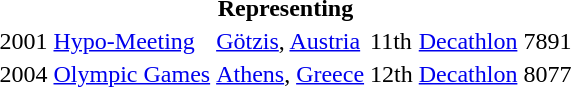<table>
<tr>
<th colspan="6">Representing </th>
</tr>
<tr>
<td>2001</td>
<td><a href='#'>Hypo-Meeting</a></td>
<td><a href='#'>Götzis</a>, <a href='#'>Austria</a></td>
<td>11th</td>
<td><a href='#'>Decathlon</a></td>
<td>7891</td>
</tr>
<tr>
<td>2004</td>
<td><a href='#'>Olympic Games</a></td>
<td><a href='#'>Athens</a>, <a href='#'>Greece</a></td>
<td>12th</td>
<td><a href='#'>Decathlon</a></td>
<td>8077</td>
</tr>
</table>
